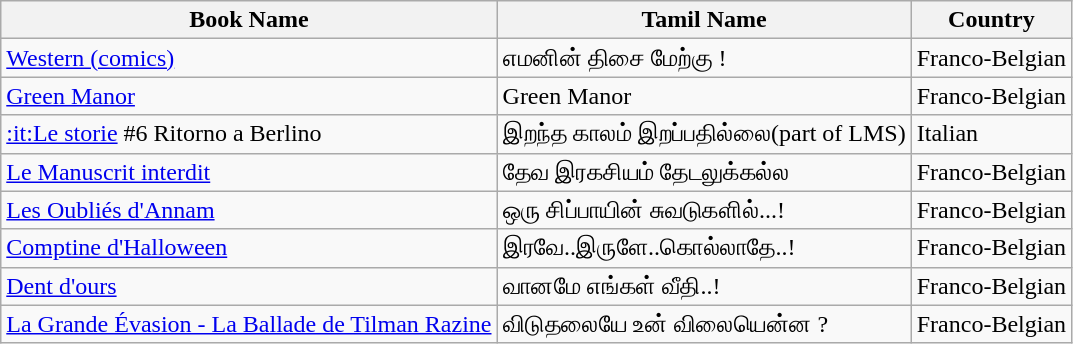<table class="wikitable">
<tr>
<th>Book Name</th>
<th>Tamil Name</th>
<th>Country</th>
</tr>
<tr>
<td><a href='#'>Western (comics)</a></td>
<td>எமனின் திசை மேற்கு !</td>
<td>Franco-Belgian</td>
</tr>
<tr>
<td><a href='#'>Green Manor</a></td>
<td>Green Manor</td>
<td>Franco-Belgian</td>
</tr>
<tr>
<td><a href='#'>:it:Le storie</a> #6 Ritorno a Berlino</td>
<td>இறந்த காலம் இறப்பதில்லை(part of LMS)</td>
<td>Italian</td>
</tr>
<tr>
<td><a href='#'>Le Manuscrit interdit</a></td>
<td>தேவ இரகசியம் தேடலுக்கல்ல</td>
<td>Franco-Belgian</td>
</tr>
<tr>
<td><a href='#'>Les Oubliés d'Annam</a></td>
<td>ஒரு சிப்பாயின் சுவடுகளில்...!</td>
<td>Franco-Belgian</td>
</tr>
<tr>
<td><a href='#'>Comptine d'Halloween</a></td>
<td>இரவே..இருளே..கொல்லாதே..!</td>
<td>Franco-Belgian</td>
</tr>
<tr>
<td><a href='#'>Dent d'ours</a></td>
<td>வானமே எங்கள் வீதி..!</td>
<td>Franco-Belgian</td>
</tr>
<tr>
<td><a href='#'>La Grande Évasion - La Ballade de Tilman Razine</a></td>
<td>விடுதலையே உன் விலையென்ன ?</td>
<td>Franco-Belgian</td>
</tr>
</table>
